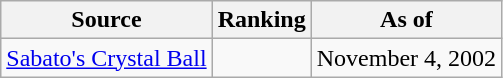<table class="wikitable">
<tr>
<th>Source</th>
<th>Ranking</th>
<th>As of</th>
</tr>
<tr>
<td><a href='#'>Sabato's Crystal Ball</a></td>
<td></td>
<td>November 4, 2002</td>
</tr>
</table>
